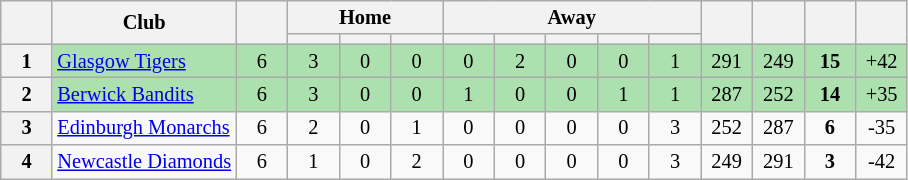<table class="wikitable" style="text-align:center; font-size:85%">
<tr>
<th rowspan="2" style="width:28px;"></th>
<th rowspan=2>Club</th>
<th rowspan="2" style="width:28px;"></th>
<th colspan=3>Home</th>
<th colspan=5>Away</th>
<th rowspan="2" style="width:28px;"></th>
<th rowspan="2" style="width:28px;"></th>
<th rowspan="2" style="width:28px;"></th>
<th rowspan="2" style="width:28px;"></th>
</tr>
<tr>
<th width=28></th>
<th width=28></th>
<th width=28></th>
<th width=28></th>
<th width=28></th>
<th width=28></th>
<th width=28></th>
<th width=28></th>
</tr>
<tr style="background:#ACE1AF">
<th>1</th>
<td align=left><a href='#'>Glasgow Tigers</a></td>
<td>6</td>
<td>3</td>
<td>0</td>
<td>0</td>
<td>0</td>
<td>2</td>
<td>0</td>
<td>0</td>
<td>1</td>
<td>291</td>
<td>249</td>
<td><strong>15</strong></td>
<td>+42</td>
</tr>
<tr style="background:#ACE1AF">
<th>2</th>
<td align=left><a href='#'>Berwick Bandits</a></td>
<td>6</td>
<td>3</td>
<td>0</td>
<td>0</td>
<td>1</td>
<td>0</td>
<td>0</td>
<td>1</td>
<td>1</td>
<td>287</td>
<td>252</td>
<td><strong>14</strong></td>
<td>+35</td>
</tr>
<tr>
<th>3</th>
<td align=left><a href='#'>Edinburgh Monarchs</a></td>
<td>6</td>
<td>2</td>
<td>0</td>
<td>1</td>
<td>0</td>
<td>0</td>
<td>0</td>
<td>0</td>
<td>3</td>
<td>252</td>
<td>287</td>
<td><strong>6</strong></td>
<td>-35</td>
</tr>
<tr>
<th>4</th>
<td align=left><a href='#'>Newcastle Diamonds</a></td>
<td>6</td>
<td>1</td>
<td>0</td>
<td>2</td>
<td>0</td>
<td>0</td>
<td>0</td>
<td>0</td>
<td>3</td>
<td>249</td>
<td>291</td>
<td><strong>3</strong></td>
<td>-42</td>
</tr>
</table>
